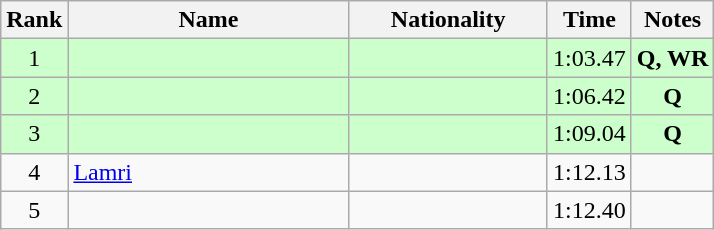<table class="wikitable sortable" style="text-align:center">
<tr>
<th>Rank</th>
<th style="width:180px">Name</th>
<th style="width:125px">Nationality</th>
<th>Time</th>
<th>Notes</th>
</tr>
<tr style="background:#cfc;">
<td>1</td>
<td style="text-align:left;"></td>
<td style="text-align:left;"></td>
<td>1:03.47</td>
<td><strong>Q, WR</strong></td>
</tr>
<tr style="background:#cfc;">
<td>2</td>
<td style="text-align:left;"></td>
<td style="text-align:left;"></td>
<td>1:06.42</td>
<td><strong>Q</strong></td>
</tr>
<tr style="background:#cfc;">
<td>3</td>
<td style="text-align:left;"></td>
<td style="text-align:left;"></td>
<td>1:09.04</td>
<td><strong>Q</strong></td>
</tr>
<tr>
<td>4</td>
<td style="text-align:left;"><a href='#'>Lamri</a></td>
<td style="text-align:left;"></td>
<td>1:12.13</td>
<td></td>
</tr>
<tr>
<td>5</td>
<td style="text-align:left;"></td>
<td style="text-align:left;"></td>
<td>1:12.40</td>
<td></td>
</tr>
</table>
